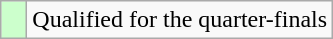<table class="wikitable">
<tr>
<td width=10px bgcolor="#ccffcc"></td>
<td>Qualified for the quarter-finals</td>
</tr>
</table>
